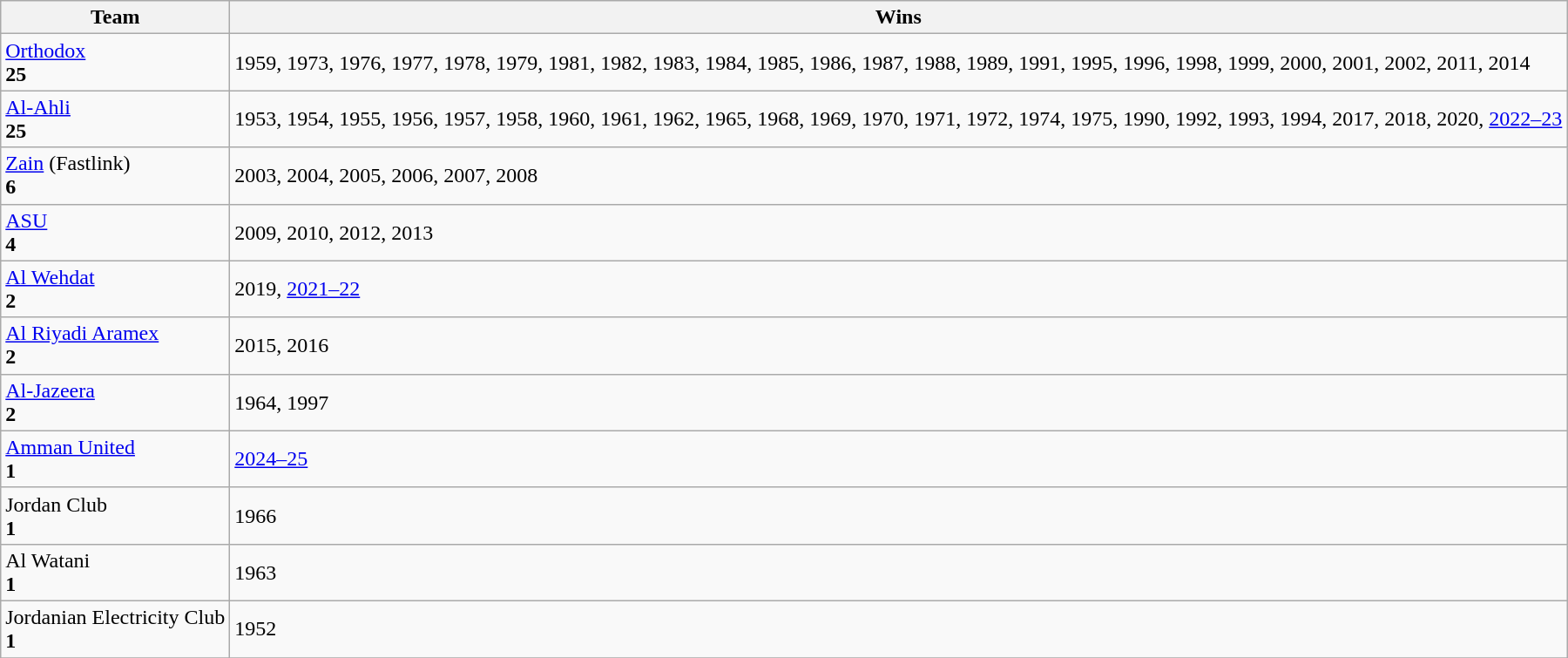<table class="wikitable">
<tr>
<th>Team</th>
<th>Wins</th>
</tr>
<tr>
<td><a href='#'>Orthodox</a> <br> <strong>25</strong> </td>
<td>1959, 1973, 1976, 1977, 1978, 1979, 1981, 1982, 1983, 1984, 1985, 1986, 1987, 1988, 1989,  1991, 1995, 1996, 1998, 1999, 2000, 2001, 2002, 2011, 2014</td>
</tr>
<tr>
<td><a href='#'>Al-Ahli</a><br> <strong>25</strong> </td>
<td>1953, 1954, 1955, 1956, 1957, 1958, 1960, 1961, 1962, 1965, 1968, 1969, 1970, 1971, 1972, 1974, 1975, 1990, 1992, 1993, 1994, 2017, 2018, 2020, <a href='#'>2022–23</a></td>
</tr>
<tr>
<td><a href='#'>Zain</a> (Fastlink) <br><strong>6</strong></td>
<td>2003, 2004, 2005, 2006, 2007, 2008</td>
</tr>
<tr>
<td><a href='#'>ASU</a><br> <strong>4</strong></td>
<td>2009, 2010, 2012, 2013</td>
</tr>
<tr>
<td><a href='#'>Al Wehdat</a><br> <strong>2</strong></td>
<td>2019, <a href='#'>2021–22</a></td>
</tr>
<tr>
<td><a href='#'>Al Riyadi Aramex</a><br> <strong>2</strong></td>
<td>2015, 2016</td>
</tr>
<tr>
<td><a href='#'>Al-Jazeera</a><br> <strong>2</strong></td>
<td>1964, 1997</td>
</tr>
<tr>
<td><a href='#'>Amman United</a> <br><strong>1</strong></td>
<td><a href='#'>2024–25</a></td>
</tr>
<tr>
<td>Jordan Club <br><strong>1</strong></td>
<td>1966</td>
</tr>
<tr>
<td>Al Watani <br><strong>1</strong></td>
<td>1963</td>
</tr>
<tr>
<td>Jordanian Electricity Club <br> <strong>1</strong></td>
<td>1952</td>
</tr>
<tr>
</tr>
</table>
